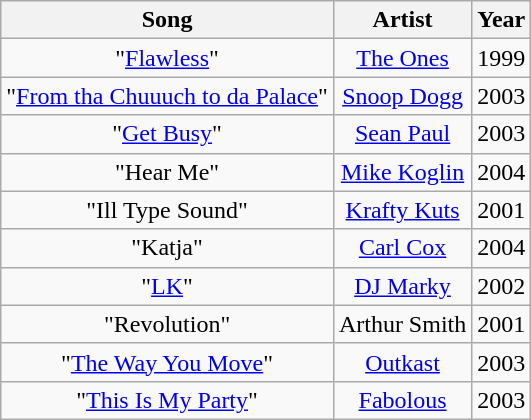<table class="wikitable sortable" style="text-align: center">
<tr>
<th scope="col">Song</th>
<th scope="col">Artist</th>
<th scope="col">Year</th>
</tr>
<tr>
<td>"<a href='#'>Flawless</a>"</td>
<td><a href='#'>The Ones</a></td>
<td>1999</td>
</tr>
<tr>
<td>"<a href='#'>From tha Chuuuch to da Palace</a>"</td>
<td><a href='#'>Snoop Dogg</a></td>
<td>2003</td>
</tr>
<tr>
<td>"<a href='#'>Get Busy</a>"</td>
<td><a href='#'>Sean Paul</a></td>
<td>2003</td>
</tr>
<tr>
<td>"Hear Me"</td>
<td><a href='#'>Mike Koglin</a></td>
<td>2004</td>
</tr>
<tr>
<td>"Ill Type Sound"</td>
<td><a href='#'>Krafty Kuts</a></td>
<td>2001</td>
</tr>
<tr>
<td>"Katja"</td>
<td><a href='#'>Carl Cox</a></td>
<td>2004</td>
</tr>
<tr>
<td>"<a href='#'>LK</a>"</td>
<td><a href='#'>DJ Marky</a></td>
<td>2002</td>
</tr>
<tr>
<td>"Revolution"</td>
<td>Arthur Smith</td>
<td>2001</td>
</tr>
<tr>
<td>"<a href='#'>The Way You Move</a>"</td>
<td><a href='#'>Outkast</a></td>
<td>2003</td>
</tr>
<tr>
<td>"<a href='#'>This Is My Party</a>"</td>
<td><a href='#'>Fabolous</a></td>
<td>2003</td>
</tr>
</table>
